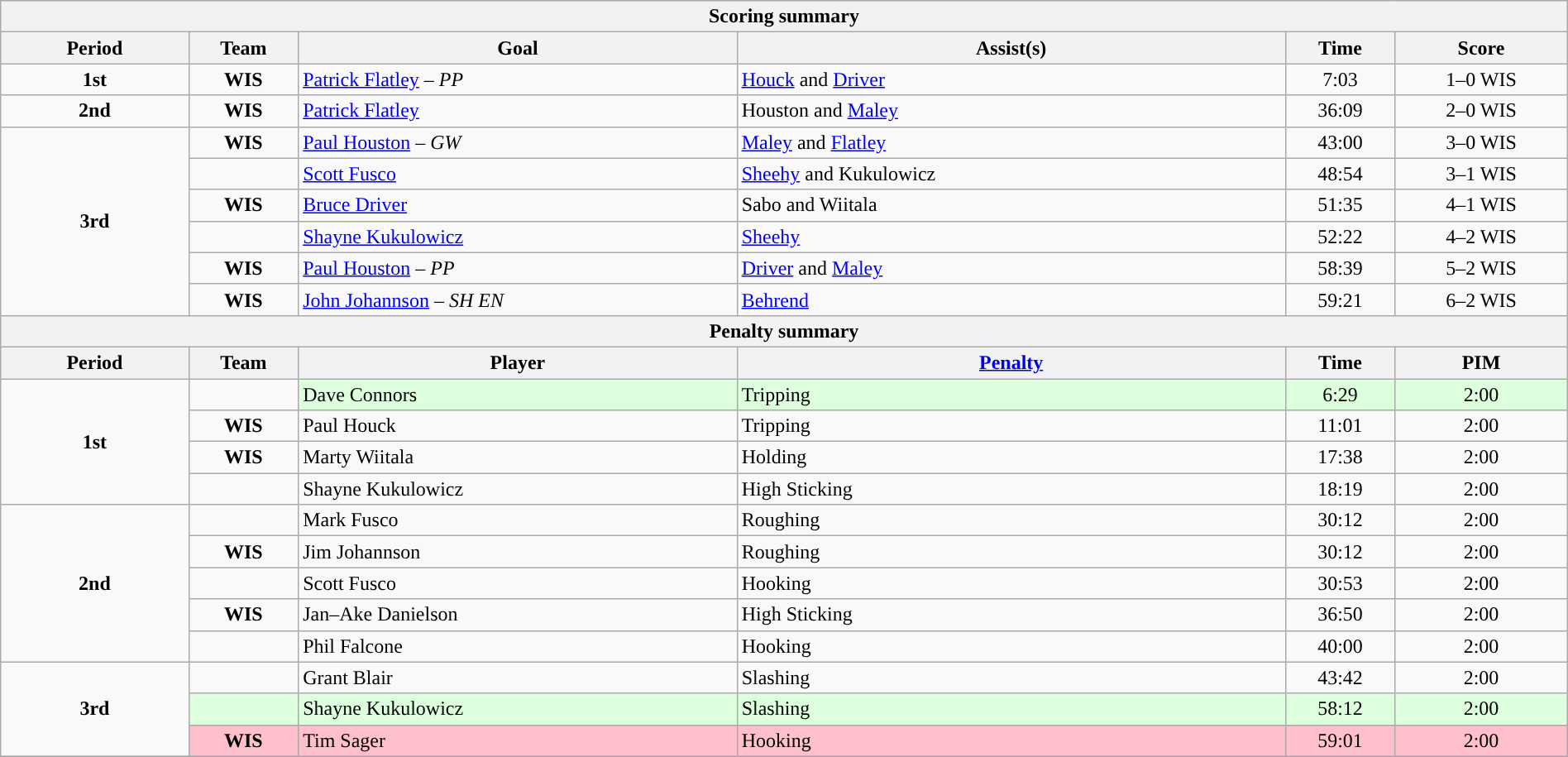<table style="width:100%;" class="wikitable">
<tr>
<th colspan=6>Scoring summary</th>
</tr>
<tr>
<th style="width:12%;">Period</th>
<th style="width:7%;">Team</th>
<th style="width:28%;">Goal</th>
<th style="width:35%;">Assist(s)</th>
<th style="width:7%;">Time</th>
<th style="width:11%;">Score</th>
</tr>
<tr>
<td style="text-align:center;" rowspan="1"><strong>1st</strong></td>
<td align=center><strong>WIS</strong></td>
<td><a href='#'>Patrick Flatley</a> – <em>PP</em></td>
<td><a href='#'>Houck</a> and <a href='#'>Driver</a></td>
<td align=center>7:03</td>
<td align=center>1–0 WIS</td>
</tr>
<tr>
<td style="text-align:center;" rowspan="1"><strong>2nd</strong></td>
<td align=center><strong>WIS</strong></td>
<td><a href='#'>Patrick Flatley</a></td>
<td>Houston and <a href='#'>Maley</a></td>
<td align=center>36:09</td>
<td align=center>2–0 WIS</td>
</tr>
<tr>
<td style="text-align:center;" rowspan="6"><strong>3rd</strong></td>
<td align=center><strong>WIS</strong></td>
<td><a href='#'>Paul Houston</a> – <em>GW</em></td>
<td><a href='#'>Maley</a> and <a href='#'>Flatley</a></td>
<td align=center>43:00</td>
<td align=center>3–0 WIS</td>
</tr>
<tr>
<td align=center style=><strong></strong></td>
<td><a href='#'>Scott Fusco</a></td>
<td><a href='#'>Sheehy</a> and Kukulowicz</td>
<td align=center>48:54</td>
<td align=center>3–1 WIS</td>
</tr>
<tr>
<td align=center><strong>WIS</strong></td>
<td><a href='#'>Bruce Driver</a></td>
<td>Sabo and Wiitala</td>
<td align=center>51:35</td>
<td align=center>4–1 WIS</td>
</tr>
<tr>
<td align=center style=><strong></strong></td>
<td><a href='#'>Shayne Kukulowicz</a></td>
<td><a href='#'>Sheehy</a></td>
<td align=center>52:22</td>
<td align=center>4–2 WIS</td>
</tr>
<tr>
<td align=center><strong>WIS</strong></td>
<td><a href='#'>Paul Houston</a> – <em>PP</em></td>
<td><a href='#'>Driver</a> and <a href='#'>Maley</a></td>
<td align=center>58:39</td>
<td align=center>5–2 WIS</td>
</tr>
<tr>
<td align=center><strong>WIS</strong></td>
<td><a href='#'>John Johannson</a> – <em>SH EN</em></td>
<td><a href='#'>Behrend</a></td>
<td align=center>59:21</td>
<td align=center>6–2 WIS</td>
</tr>
<tr>
<th colspan=6>Penalty summary</th>
</tr>
<tr>
<th style="width:12%;">Period</th>
<th style="width:7%;">Team</th>
<th style="width:28%;">Player</th>
<th style="width:35%;"><a href='#'>Penalty</a></th>
<th style="width:7%;">Time</th>
<th style="width:11%;">PIM</th>
</tr>
<tr>
<td style="text-align:center;" rowspan="4"><strong>1st</strong></td>
<td align=center style=><strong></strong></td>
<td bgcolor=ddffdd>Dave Connors</td>
<td bgcolor=ddffdd>Tripping</td>
<td align=center bgcolor=ddffdd>6:29</td>
<td align=center bgcolor=ddffdd>2:00</td>
</tr>
<tr>
<td align=center><strong>WIS</strong></td>
<td>Paul Houck</td>
<td>Tripping</td>
<td align=center>11:01</td>
<td align=center>2:00</td>
</tr>
<tr>
<td align=center><strong>WIS</strong></td>
<td>Marty Wiitala</td>
<td>Holding</td>
<td align=center>17:38</td>
<td align=center>2:00</td>
</tr>
<tr>
<td align=center style=><strong></strong></td>
<td>Shayne Kukulowicz</td>
<td>High Sticking</td>
<td align=center>18:19</td>
<td align=center>2:00</td>
</tr>
<tr>
<td style="text-align:center;" rowspan="5"><strong>2nd</strong></td>
<td align=center style=><strong></strong></td>
<td>Mark Fusco</td>
<td>Roughing</td>
<td align=center>30:12</td>
<td align=center>2:00</td>
</tr>
<tr>
<td align=center><strong>WIS</strong></td>
<td>Jim Johannson</td>
<td>Roughing</td>
<td align=center>30:12</td>
<td align=center>2:00</td>
</tr>
<tr>
<td align=center style=><strong></strong></td>
<td>Scott Fusco</td>
<td>Hooking</td>
<td align=center>30:53</td>
<td align=center>2:00</td>
</tr>
<tr>
<td align=center><strong>WIS</strong></td>
<td>Jan–Ake Danielson</td>
<td>High Sticking</td>
<td align=center>36:50</td>
<td align=center>2:00</td>
</tr>
<tr>
<td align=center style=><strong></strong></td>
<td>Phil Falcone</td>
<td>Hooking</td>
<td align=center>40:00</td>
<td align=center>2:00</td>
</tr>
<tr>
<td style="text-align:center;" rowspan="3"><strong>3rd</strong></td>
<td align=center style=><strong></strong></td>
<td>Grant Blair</td>
<td>Slashing</td>
<td align=center>43:42</td>
<td align=center>2:00</td>
</tr>
<tr bgcolor=ddffdd>
<td align=center style=><strong></strong></td>
<td>Shayne Kukulowicz</td>
<td>Slashing</td>
<td align=center>58:12</td>
<td align=center>2:00</td>
</tr>
<tr bgcolor=pink>
<td align=center><strong>WIS</strong></td>
<td>Tim Sager</td>
<td>Hooking</td>
<td align=center>59:01</td>
<td align=center>2:00</td>
</tr>
<tr>
</tr>
</table>
